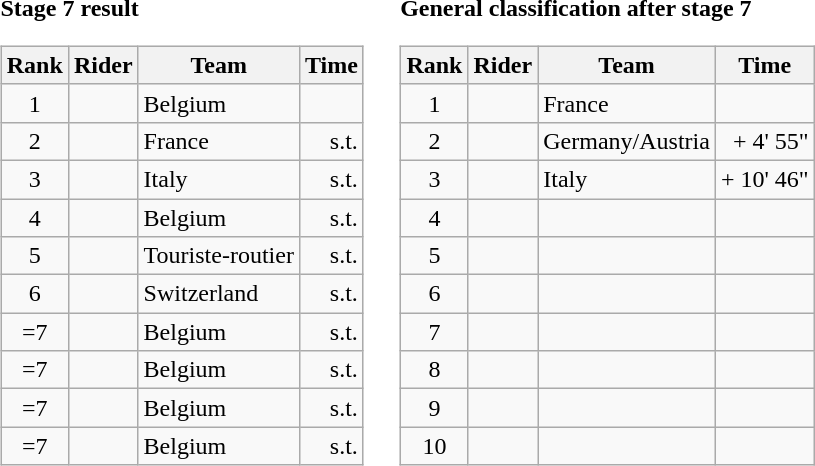<table>
<tr>
<td><strong>Stage 7 result</strong><br><table class="wikitable">
<tr>
<th scope="col">Rank</th>
<th scope="col">Rider</th>
<th scope="col">Team</th>
<th scope="col">Time</th>
</tr>
<tr>
<td style="text-align:center;">1</td>
<td></td>
<td>Belgium</td>
<td style="text-align:right;"></td>
</tr>
<tr>
<td style="text-align:center;">2</td>
<td></td>
<td>France</td>
<td style="text-align:right;">s.t.</td>
</tr>
<tr>
<td style="text-align:center;">3</td>
<td></td>
<td>Italy</td>
<td style="text-align:right;">s.t.</td>
</tr>
<tr>
<td style="text-align:center;">4</td>
<td></td>
<td>Belgium</td>
<td style="text-align:right;">s.t.</td>
</tr>
<tr>
<td style="text-align:center;">5</td>
<td></td>
<td>Touriste-routier</td>
<td style="text-align:right;">s.t.</td>
</tr>
<tr>
<td style="text-align:center;">6</td>
<td></td>
<td>Switzerland</td>
<td style="text-align:right;">s.t.</td>
</tr>
<tr>
<td style="text-align:center;">=7</td>
<td></td>
<td>Belgium</td>
<td style="text-align:right;">s.t.</td>
</tr>
<tr>
<td style="text-align:center;">=7</td>
<td></td>
<td>Belgium</td>
<td style="text-align:right;">s.t.</td>
</tr>
<tr>
<td style="text-align:center;">=7</td>
<td></td>
<td>Belgium</td>
<td style="text-align:right;">s.t.</td>
</tr>
<tr>
<td style="text-align:center;">=7</td>
<td></td>
<td>Belgium</td>
<td style="text-align:right;">s.t.</td>
</tr>
</table>
</td>
<td></td>
<td><strong>General classification after stage 7</strong><br><table class="wikitable">
<tr>
<th scope="col">Rank</th>
<th scope="col">Rider</th>
<th scope="col">Team</th>
<th scope="col">Time</th>
</tr>
<tr>
<td style="text-align:center;">1</td>
<td></td>
<td>France</td>
<td style="text-align:right;"></td>
</tr>
<tr>
<td style="text-align:center;">2</td>
<td></td>
<td>Germany/Austria</td>
<td style="text-align:right;">+ 4' 55"</td>
</tr>
<tr>
<td style="text-align:center;">3</td>
<td></td>
<td>Italy</td>
<td style="text-align:right;">+ 10' 46"</td>
</tr>
<tr>
<td style="text-align:center;">4</td>
<td></td>
<td></td>
<td></td>
</tr>
<tr>
<td style="text-align:center;">5</td>
<td></td>
<td></td>
<td></td>
</tr>
<tr>
<td style="text-align:center;">6</td>
<td></td>
<td></td>
<td></td>
</tr>
<tr>
<td style="text-align:center;">7</td>
<td></td>
<td></td>
<td></td>
</tr>
<tr>
<td style="text-align:center;">8</td>
<td></td>
<td></td>
<td></td>
</tr>
<tr>
<td style="text-align:center;">9</td>
<td></td>
<td></td>
<td></td>
</tr>
<tr>
<td style="text-align:center;">10</td>
<td></td>
<td></td>
<td></td>
</tr>
</table>
</td>
</tr>
</table>
